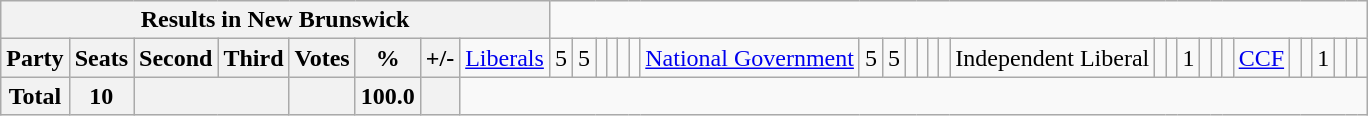<table class="wikitable">
<tr>
<th colspan=9>Results in New Brunswick</th>
</tr>
<tr>
<th colspan=2>Party</th>
<th>Seats</th>
<th>Second</th>
<th>Third</th>
<th>Votes</th>
<th>%</th>
<th>+/-<br></th>
<td><a href='#'>Liberals</a></td>
<td align="right">5</td>
<td align="right">5</td>
<td align="right"></td>
<td align="right"></td>
<td align="right"></td>
<td align="right"><br></td>
<td><a href='#'>National Government</a></td>
<td align="right">5</td>
<td align="right">5</td>
<td align="right"></td>
<td align="right"></td>
<td align="right"></td>
<td align="right"><br></td>
<td>Independent Liberal</td>
<td align="right"></td>
<td align="right"></td>
<td align="right">1</td>
<td align="right"></td>
<td align="right"></td>
<td align="right"><br></td>
<td><a href='#'>CCF</a></td>
<td align="right"></td>
<td align="right"></td>
<td align="right">1</td>
<td align="right"></td>
<td align="right"></td>
<td align="right"></td>
</tr>
<tr>
<th colspan="2">Total</th>
<th>10</th>
<th colspan="2"></th>
<th></th>
<th>100.0</th>
<th></th>
</tr>
</table>
